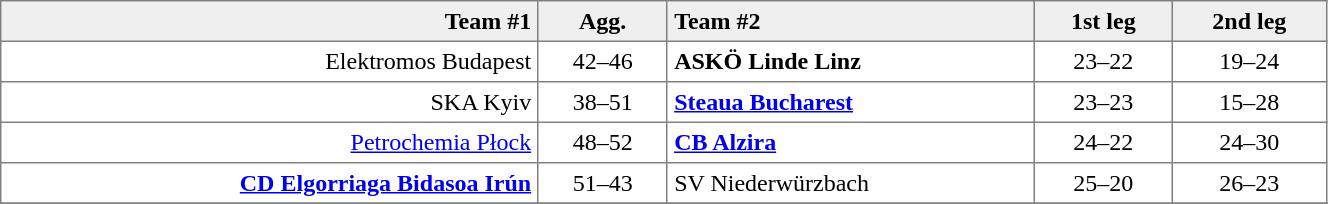<table border=1 cellspacing=0 cellpadding=4 style="border-collapse: collapse;" width=70%>
<tr bgcolor="efefef">
<th align=right>Team #1</th>
<th>Agg.</th>
<th align=left>Team #2</th>
<th>1st leg</th>
<th>2nd leg</th>
</tr>
<tr>
<td align=right>Elektromos Budapest </td>
<td align=center>42–46</td>
<td> <strong>ASKÖ Linde Linz</strong></td>
<td align=center>23–22</td>
<td align=center>19–24</td>
</tr>
<tr>
<td align=right>SKA Kyiv </td>
<td align=center>38–51</td>
<td> <strong><a href='#'>Steaua Bucharest</a></strong></td>
<td align=center>23–23</td>
<td align=center>15–28</td>
</tr>
<tr>
<td align=right><a href='#'>Petrochemia Płock</a> </td>
<td align=center>48–52</td>
<td> <strong><a href='#'>CB Alzira</a></strong></td>
<td align=center>24–22</td>
<td align=center>24–30</td>
</tr>
<tr>
<td align=right><strong><a href='#'>CD Elgorriaga Bidasoa Irún</a></strong> </td>
<td align=center>51–43</td>
<td> SV Niederwürzbach</td>
<td align=center>25–20</td>
<td align=center>26–23</td>
</tr>
<tr>
</tr>
</table>
